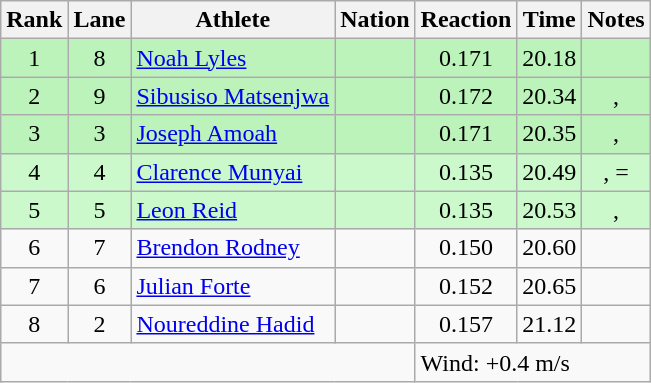<table class="wikitable sortable" style="text-align:center">
<tr>
<th>Rank</th>
<th>Lane</th>
<th>Athlete</th>
<th>Nation</th>
<th>Reaction</th>
<th>Time</th>
<th>Notes</th>
</tr>
<tr bgcolor="#bbf3bb">
<td>1</td>
<td>8</td>
<td align="left"><a href='#'>Noah Lyles</a></td>
<td align="left"></td>
<td>0.171</td>
<td>20.18</td>
<td></td>
</tr>
<tr bgcolor="#bbf3bb">
<td>2</td>
<td>9</td>
<td align="left"><a href='#'>Sibusiso Matsenjwa</a></td>
<td align="left"></td>
<td>0.172</td>
<td>20.34</td>
<td>, </td>
</tr>
<tr bgcolor="#bbf3bb">
<td>3</td>
<td>3</td>
<td align="left"><a href='#'>Joseph Amoah</a></td>
<td align="left"></td>
<td>0.171</td>
<td>20.35</td>
<td>, </td>
</tr>
<tr bgcolor="#ccf9cc">
<td>4</td>
<td>4</td>
<td align="left"><a href='#'>Clarence Munyai</a></td>
<td align="left"></td>
<td>0.135</td>
<td>20.49</td>
<td>, =</td>
</tr>
<tr bgcolor="#ccf9cc">
<td>5</td>
<td>5</td>
<td align="left"><a href='#'>Leon Reid</a></td>
<td align="left"></td>
<td>0.135</td>
<td>20.53</td>
<td>, </td>
</tr>
<tr>
<td>6</td>
<td>7</td>
<td align="left"><a href='#'>Brendon Rodney</a></td>
<td align="left"></td>
<td>0.150</td>
<td>20.60</td>
<td></td>
</tr>
<tr>
<td>7</td>
<td>6</td>
<td align="left"><a href='#'>Julian Forte</a></td>
<td align="left"></td>
<td>0.152</td>
<td>20.65</td>
<td></td>
</tr>
<tr>
<td>8</td>
<td>2</td>
<td align="left"><a href='#'>Noureddine Hadid</a></td>
<td align="left"></td>
<td>0.157</td>
<td>21.12</td>
<td></td>
</tr>
<tr class="sortbottom">
<td colspan="4"></td>
<td colspan="3" style="text-align:left;">Wind: +0.4 m/s</td>
</tr>
</table>
